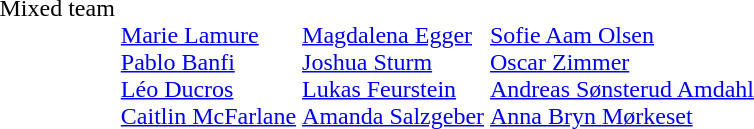<table>
<tr valign="top">
<td>Mixed team</td>
<td><br><a href='#'>Marie Lamure</a><br><a href='#'>Pablo Banfi</a><br><a href='#'>Léo Ducros</a><br><a href='#'>Caitlin McFarlane</a></td>
<td><br><a href='#'>Magdalena Egger</a><br><a href='#'>Joshua Sturm</a><br><a href='#'>Lukas Feurstein</a><br><a href='#'>Amanda Salzgeber</a></td>
<td><br><a href='#'>Sofie Aam Olsen</a><br><a href='#'>Oscar Zimmer</a><br><a href='#'>Andreas Sønsterud Amdahl</a><br><a href='#'>Anna Bryn Mørkeset</a></td>
</tr>
</table>
